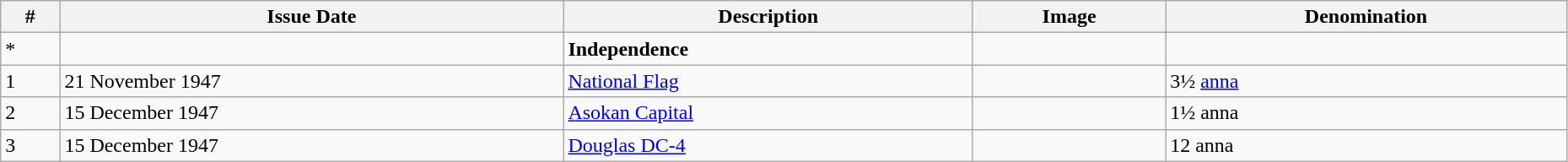<table class = "wikitable"  style = "text-align:justify" width = "98%">
<tr>
<th>#</th>
<th>Issue Date</th>
<th>Description</th>
<th>Image</th>
<th>Denomination</th>
</tr>
<tr>
<td>*</td>
<td></td>
<td><strong>Independence</strong></td>
<td></td>
<td></td>
</tr>
<tr>
<td>1</td>
<td>21 November 1947</td>
<td><a href='#'>National Flag</a></td>
<td></td>
<td>3½ <a href='#'>anna</a></td>
</tr>
<tr>
<td>2</td>
<td>15 December 1947</td>
<td><a href='#'>Asokan Capital</a></td>
<td></td>
<td>1½ anna</td>
</tr>
<tr>
<td>3</td>
<td>15 December 1947</td>
<td><a href='#'>Douglas DC-4</a></td>
<td></td>
<td>12 anna</td>
</tr>
</table>
